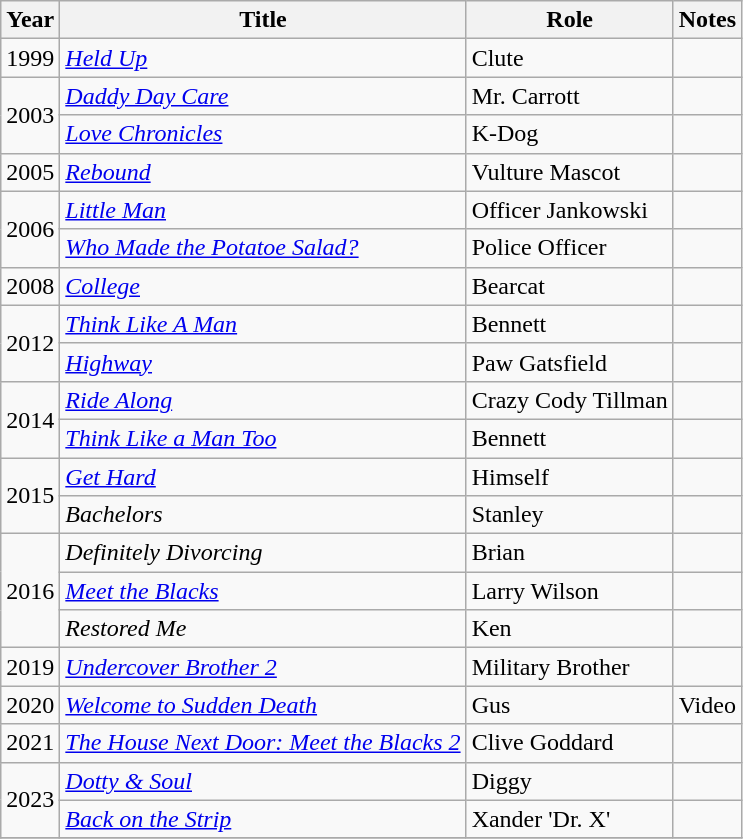<table class="wikitable sortable">
<tr>
<th>Year</th>
<th>Title</th>
<th>Role</th>
<th>Notes</th>
</tr>
<tr>
<td>1999</td>
<td><em><a href='#'>Held Up</a></em></td>
<td>Clute</td>
<td></td>
</tr>
<tr>
<td rowspan=2>2003</td>
<td><em><a href='#'>Daddy Day Care</a></em></td>
<td>Mr. Carrott</td>
<td></td>
</tr>
<tr>
<td><em><a href='#'>Love Chronicles</a></em></td>
<td>K-Dog</td>
<td></td>
</tr>
<tr>
<td>2005</td>
<td><em><a href='#'>Rebound</a></em></td>
<td>Vulture Mascot</td>
<td></td>
</tr>
<tr>
<td rowspan=2>2006</td>
<td><em><a href='#'>Little Man</a></em></td>
<td>Officer Jankowski</td>
<td></td>
</tr>
<tr>
<td><em><a href='#'>Who Made the Potatoe Salad?</a></em></td>
<td>Police Officer</td>
<td></td>
</tr>
<tr>
<td>2008</td>
<td><em><a href='#'>College</a></em></td>
<td>Bearcat</td>
<td></td>
</tr>
<tr>
<td rowspan=2>2012</td>
<td><em><a href='#'>Think Like A Man</a></em></td>
<td>Bennett</td>
<td></td>
</tr>
<tr>
<td><em><a href='#'>Highway</a></em></td>
<td>Paw Gatsfield</td>
<td></td>
</tr>
<tr>
<td rowspan=2>2014</td>
<td><em><a href='#'>Ride Along</a></em></td>
<td>Crazy Cody Tillman</td>
<td></td>
</tr>
<tr>
<td><em><a href='#'>Think Like a Man Too</a></em></td>
<td>Bennett</td>
<td></td>
</tr>
<tr>
<td rowspan=2>2015</td>
<td><em><a href='#'>Get Hard</a></em></td>
<td>Himself</td>
<td></td>
</tr>
<tr>
<td><em>Bachelors</em></td>
<td>Stanley</td>
<td></td>
</tr>
<tr>
<td rowspan=3>2016</td>
<td><em>Definitely Divorcing</em></td>
<td>Brian</td>
<td></td>
</tr>
<tr>
<td><em><a href='#'>Meet the Blacks</a></em></td>
<td>Larry Wilson</td>
<td></td>
</tr>
<tr>
<td><em>Restored Me</em></td>
<td>Ken</td>
<td></td>
</tr>
<tr>
<td>2019</td>
<td><em><a href='#'>Undercover Brother 2</a></em></td>
<td>Military Brother</td>
<td></td>
</tr>
<tr>
<td>2020</td>
<td><em><a href='#'>Welcome to Sudden Death</a></em></td>
<td>Gus</td>
<td>Video</td>
</tr>
<tr>
<td>2021</td>
<td><em><a href='#'>The House Next Door: Meet the Blacks 2</a></em></td>
<td>Clive Goddard</td>
<td></td>
</tr>
<tr>
<td rowspan=2>2023</td>
<td><em><a href='#'>Dotty & Soul</a></em></td>
<td>Diggy</td>
<td></td>
</tr>
<tr>
<td><em><a href='#'>Back on the Strip</a></em></td>
<td>Xander 'Dr. X'</td>
<td></td>
</tr>
<tr>
</tr>
</table>
